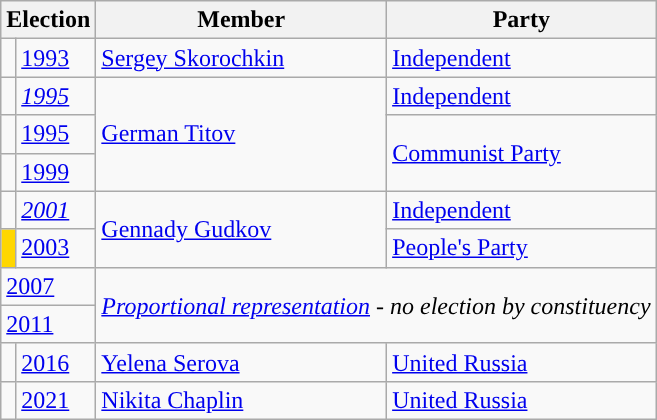<table class="wikitable">
<tr>
<th colspan="2">Election</th>
<th>Member</th>
<th>Party</th>
</tr>
<tr>
<td style="background-color:"></td>
<td><a href='#'>1993</a></td>
<td><a href='#'>Sergey Skorochkin</a></td>
<td><a href='#'>Independent</a></td>
</tr>
<tr>
<td style="background-color:"></td>
<td><em><a href='#'>1995</a></em></td>
<td rowspan=3><a href='#'>German Titov</a></td>
<td><a href='#'>Independent</a></td>
</tr>
<tr>
<td style="background-color:"></td>
<td><a href='#'>1995</a></td>
<td rowspan=2><a href='#'>Communist Party</a></td>
</tr>
<tr>
<td style="background-color:"></td>
<td><a href='#'>1999</a></td>
</tr>
<tr>
<td style="background-color:"></td>
<td><em><a href='#'>2001</a></em></td>
<td rowspan=2><a href='#'>Gennady Gudkov</a></td>
<td><a href='#'>Independent</a></td>
</tr>
<tr>
<td style="background-color:#FFD700"></td>
<td><a href='#'>2003</a></td>
<td><a href='#'>People's Party</a></td>
</tr>
<tr>
<td colspan=2><a href='#'>2007</a></td>
<td colspan=2 rowspan=2><em><a href='#'>Proportional representation</a> - no election by constituency</em></td>
</tr>
<tr>
<td colspan=2><a href='#'>2011</a></td>
</tr>
<tr>
<td style="background-color:"></td>
<td><a href='#'>2016</a></td>
<td><a href='#'>Yelena Serova</a></td>
<td><a href='#'>United Russia</a></td>
</tr>
<tr>
<td style="background-color:"></td>
<td><a href='#'>2021</a></td>
<td><a href='#'>Nikita Chaplin</a></td>
<td><a href='#'>United Russia</a></td>
</tr>
</table>
